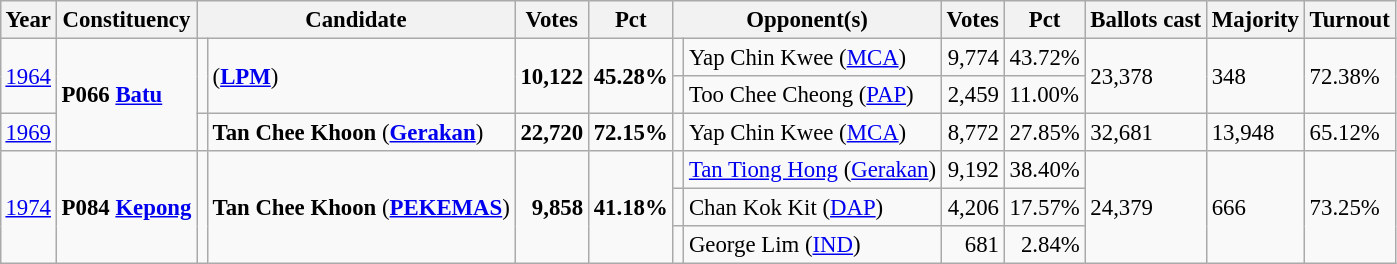<table class="wikitable" style="margin:0.5em ; font-size:95%">
<tr>
<th>Year</th>
<th>Constituency</th>
<th colspan=2>Candidate</th>
<th>Votes</th>
<th>Pct</th>
<th colspan=2>Opponent(s)</th>
<th>Votes</th>
<th>Pct</th>
<th>Ballots cast</th>
<th>Majority</th>
<th>Turnout</th>
</tr>
<tr>
<td rowspan=2><a href='#'>1964</a></td>
<td rowspan=3><strong>P066 <a href='#'>Batu</a></strong></td>
<td rowspan=2 bgcolor=></td>
<td rowspan=2> (<a href='#'><strong>LPM</strong></a>)</td>
<td rowspan=2 align=right><strong>10,122</strong></td>
<td rowspan=2><strong>45.28%</strong></td>
<td></td>
<td>Yap Chin Kwee (<a href='#'>MCA</a>)</td>
<td align=right>9,774</td>
<td>43.72%</td>
<td rowspan=2>23,378</td>
<td rowspan=2>348</td>
<td rowspan=2>72.38%</td>
</tr>
<tr>
<td bgcolor=></td>
<td>Too Chee Cheong (<a href='#'>PAP</a>)</td>
<td align=right>2,459</td>
<td>11.00%</td>
</tr>
<tr>
<td><a href='#'>1969</a></td>
<td bgcolor=></td>
<td><strong>Tan Chee Khoon</strong> (<a href='#'><strong>Gerakan</strong></a>)</td>
<td align=right><strong>22,720</strong></td>
<td><strong>72.15%</strong></td>
<td></td>
<td>Yap Chin Kwee (<a href='#'>MCA</a>)</td>
<td align=right>8,772</td>
<td>27.85%</td>
<td>32,681</td>
<td>13,948</td>
<td>65.12%</td>
</tr>
<tr>
<td rowspan=3><a href='#'>1974</a></td>
<td rowspan=3><strong>P084 <a href='#'>Kepong</a></strong></td>
<td rowspan=3 ></td>
<td rowspan=3><strong>Tan Chee Khoon</strong> (<a href='#'><strong>PEKEMAS</strong></a>)</td>
<td rowspan=3 align=right><strong>9,858</strong></td>
<td rowspan=3><strong>41.18%</strong></td>
<td></td>
<td><a href='#'>Tan Tiong Hong</a> (<a href='#'>Gerakan</a>)</td>
<td align=right>9,192</td>
<td>38.40%</td>
<td rowspan=3>24,379</td>
<td rowspan=3>666</td>
<td rowspan=3>73.25%</td>
</tr>
<tr>
<td></td>
<td>Chan Kok Kit (<a href='#'>DAP</a>)</td>
<td align=right>4,206</td>
<td>17.57%</td>
</tr>
<tr>
<td></td>
<td>George Lim (<a href='#'>IND</a>)</td>
<td align=right>681</td>
<td align=right>2.84%</td>
</tr>
</table>
